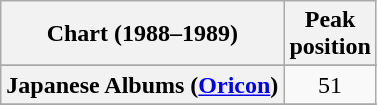<table class="wikitable sortable plainrowheaders" style="text-align:center">
<tr>
<th scope="col">Chart (1988–1989)</th>
<th scope="col">Peak<br>position</th>
</tr>
<tr>
</tr>
<tr>
</tr>
<tr>
</tr>
<tr>
<th scope="row">Japanese Albums (<a href='#'>Oricon</a>)</th>
<td align="center">51</td>
</tr>
<tr>
</tr>
<tr>
</tr>
<tr>
</tr>
<tr>
</tr>
<tr>
</tr>
</table>
